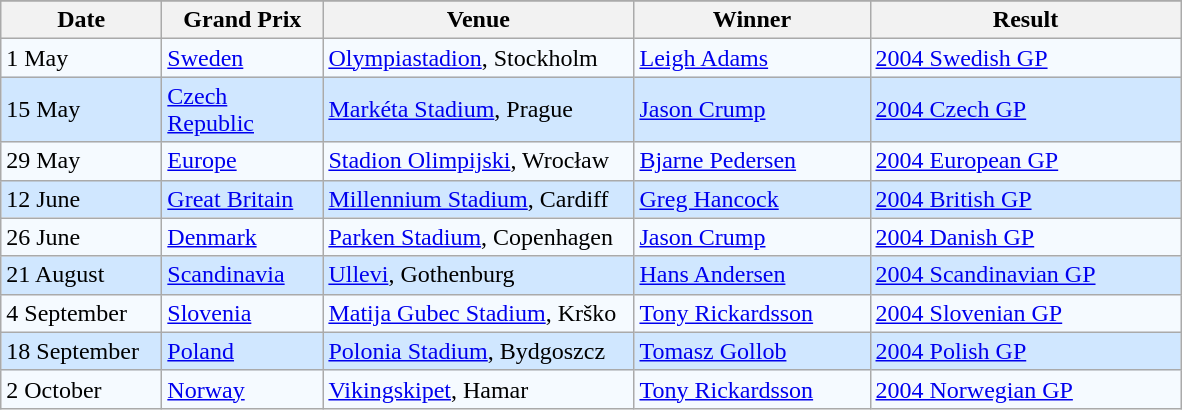<table class="wikitable" style="text-align:center">
<tr align=left style="background:#efefef;">
</tr>
<tr>
<th width=100>Date</th>
<th width=100>Grand Prix</th>
<th width=200>Venue</th>
<th width=150>Winner</th>
<th width=200>Result</th>
</tr>
<tr align=left style="background:#F5FAFF;">
<td>1 May</td>
<td><a href='#'>Sweden</a></td>
<td><a href='#'>Olympiastadion</a>, Stockholm</td>
<td><a href='#'>Leigh Adams</a></td>
<td><a href='#'>2004 Swedish GP</a></td>
</tr>
<tr align=left style="background:#D0E7FF;">
<td>15 May</td>
<td><a href='#'>Czech Republic</a></td>
<td><a href='#'>Markéta Stadium</a>, Prague</td>
<td><a href='#'>Jason Crump</a></td>
<td><a href='#'>2004 Czech GP</a></td>
</tr>
<tr align=left style="background:#F5FAFF;">
<td>29 May</td>
<td><a href='#'>Europe</a></td>
<td><a href='#'>Stadion Olimpijski</a>, Wrocław</td>
<td><a href='#'>Bjarne Pedersen</a></td>
<td><a href='#'>2004 European GP</a></td>
</tr>
<tr align=left style="background:#D0E7FF;">
<td>12 June</td>
<td><a href='#'>Great Britain</a></td>
<td><a href='#'>Millennium Stadium</a>, Cardiff</td>
<td><a href='#'>Greg Hancock</a></td>
<td><a href='#'>2004 British GP</a></td>
</tr>
<tr align=left style="background:#F5FAFF;">
<td>26 June</td>
<td><a href='#'>Denmark</a></td>
<td><a href='#'>Parken Stadium</a>, Copenhagen</td>
<td><a href='#'>Jason Crump</a></td>
<td><a href='#'>2004 Danish GP</a></td>
</tr>
<tr align=left style="background:#D0E7FF;">
<td>21 August</td>
<td><a href='#'>Scandinavia</a></td>
<td><a href='#'>Ullevi</a>, Gothenburg</td>
<td><a href='#'>Hans Andersen</a></td>
<td><a href='#'>2004 Scandinavian GP</a></td>
</tr>
<tr align=left style="background:#F5FAFF;">
<td>4 September</td>
<td><a href='#'>Slovenia</a></td>
<td><a href='#'>Matija Gubec Stadium</a>, Krško</td>
<td><a href='#'>Tony Rickardsson</a></td>
<td><a href='#'>2004 Slovenian GP</a></td>
</tr>
<tr align=left style="background:#D0E7FF;">
<td>18 September</td>
<td><a href='#'>Poland</a></td>
<td><a href='#'>Polonia Stadium</a>, Bydgoszcz</td>
<td><a href='#'>Tomasz Gollob</a></td>
<td><a href='#'>2004 Polish GP</a></td>
</tr>
<tr align=left style="background:#F5FAFF;">
<td>2 October</td>
<td><a href='#'>Norway</a></td>
<td><a href='#'>Vikingskipet</a>, Hamar</td>
<td><a href='#'>Tony Rickardsson</a></td>
<td><a href='#'>2004 Norwegian GP</a></td>
</tr>
</table>
